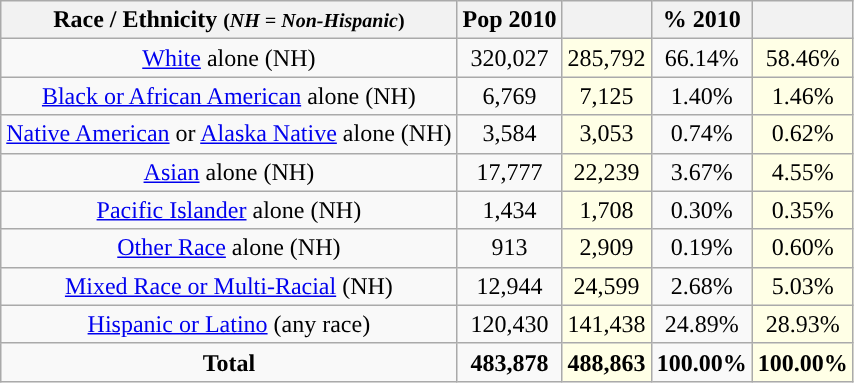<table class="wikitable" style="text-align:center;">
<tr>
<th>Race / Ethnicity <small>(<em>NH = Non-Hispanic</em>)</small></th>
<th>Pop 2010</th>
<th></th>
<th>% 2010</th>
<th></th>
</tr>
<tr>
<td><a href='#'>White</a> alone (NH)</td>
<td>320,027</td>
<td style='background: #ffffe6;'>285,792</td>
<td>66.14%</td>
<td style='background: #ffffe6;'>58.46%</td>
</tr>
<tr>
<td><a href='#'>Black or African American</a> alone (NH)</td>
<td>6,769</td>
<td style='background: #ffffe6;'>7,125</td>
<td>1.40%</td>
<td style='background: #ffffe6;'>1.46%</td>
</tr>
<tr>
<td><a href='#'>Native American</a> or <a href='#'>Alaska Native</a> alone (NH)</td>
<td>3,584</td>
<td style='background: #ffffe6;'>3,053</td>
<td>0.74%</td>
<td style='background: #ffffe6;'>0.62%</td>
</tr>
<tr>
<td><a href='#'>Asian</a> alone (NH)</td>
<td>17,777</td>
<td style='background: #ffffe6;'>22,239</td>
<td>3.67%</td>
<td style='background: #ffffe6;'>4.55%</td>
</tr>
<tr>
<td><a href='#'>Pacific Islander</a> alone (NH)</td>
<td>1,434</td>
<td style='background: #ffffe6;'>1,708</td>
<td>0.30%</td>
<td style='background: #ffffe6;'>0.35%</td>
</tr>
<tr>
<td><a href='#'>Other Race</a> alone (NH)</td>
<td>913</td>
<td style='background: #ffffe6;'>2,909</td>
<td>0.19%</td>
<td style='background: #ffffe6;'>0.60%</td>
</tr>
<tr>
<td><a href='#'>Mixed Race or Multi-Racial</a> (NH)</td>
<td>12,944</td>
<td style='background: #ffffe6;'>24,599</td>
<td>2.68%</td>
<td style='background: #ffffe6;'>5.03%</td>
</tr>
<tr>
<td><a href='#'>Hispanic or Latino</a> (any race)</td>
<td>120,430</td>
<td style='background: #ffffe6;'>141,438</td>
<td>24.89%</td>
<td style='background: #ffffe6;'>28.93%</td>
</tr>
<tr>
<td><strong>Total</strong></td>
<td><strong>483,878</strong></td>
<td style='background: #ffffe6;'><strong>488,863</strong></td>
<td><strong>100.00%</strong></td>
<td style='background: #ffffe6;'><strong>100.00%</strong></td>
</tr>
</table>
